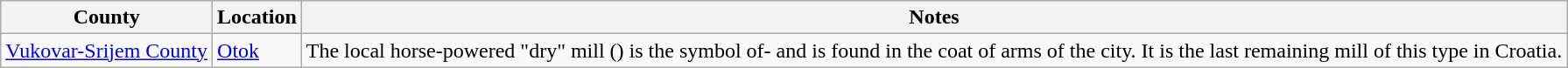<table class="wikitable">
<tr>
<th>County</th>
<th>Location</th>
<th>Notes</th>
</tr>
<tr>
<td><a href='#'>Vukovar-Srijem County</a></td>
<td><a href='#'>Otok</a></td>
<td>The local horse-powered "dry" mill () is the symbol of- and is found in the coat of arms of the city. It is the last remaining mill of this type in Croatia.</td>
</tr>
</table>
